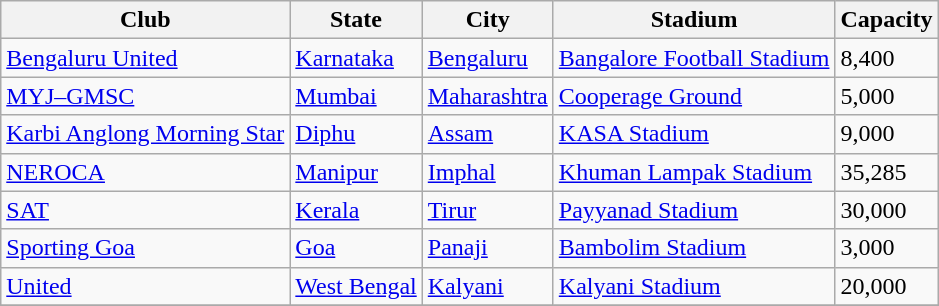<table class="wikitable sortable">
<tr>
<th>Club</th>
<th>State</th>
<th>City</th>
<th>Stadium</th>
<th>Capacity</th>
</tr>
<tr>
<td><a href='#'>Bengaluru United</a></td>
<td><a href='#'>Karnataka</a></td>
<td><a href='#'>Bengaluru</a></td>
<td><a href='#'>Bangalore Football Stadium</a></td>
<td>8,400</td>
</tr>
<tr>
<td><a href='#'>MYJ–GMSC</a></td>
<td><a href='#'>Mumbai</a></td>
<td><a href='#'>Maharashtra</a></td>
<td><a href='#'>Cooperage Ground</a></td>
<td>5,000</td>
</tr>
<tr>
<td><a href='#'>Karbi Anglong Morning Star</a></td>
<td><a href='#'>Diphu</a></td>
<td><a href='#'>Assam</a></td>
<td><a href='#'>KASA Stadium</a></td>
<td>9,000</td>
</tr>
<tr>
<td><a href='#'>NEROCA</a></td>
<td><a href='#'>Manipur</a></td>
<td><a href='#'>Imphal</a></td>
<td><a href='#'>Khuman Lampak Stadium</a></td>
<td>35,285</td>
</tr>
<tr>
<td><a href='#'>SAT</a></td>
<td><a href='#'>Kerala</a></td>
<td><a href='#'>Tirur</a></td>
<td><a href='#'>Payyanad Stadium</a></td>
<td>30,000</td>
</tr>
<tr>
<td><a href='#'>Sporting Goa</a></td>
<td><a href='#'>Goa</a></td>
<td><a href='#'>Panaji</a></td>
<td><a href='#'>Bambolim Stadium</a></td>
<td>3,000</td>
</tr>
<tr>
<td><a href='#'>United</a></td>
<td><a href='#'>West Bengal</a></td>
<td><a href='#'>Kalyani</a></td>
<td><a href='#'>Kalyani Stadium</a></td>
<td>20,000</td>
</tr>
<tr>
</tr>
</table>
